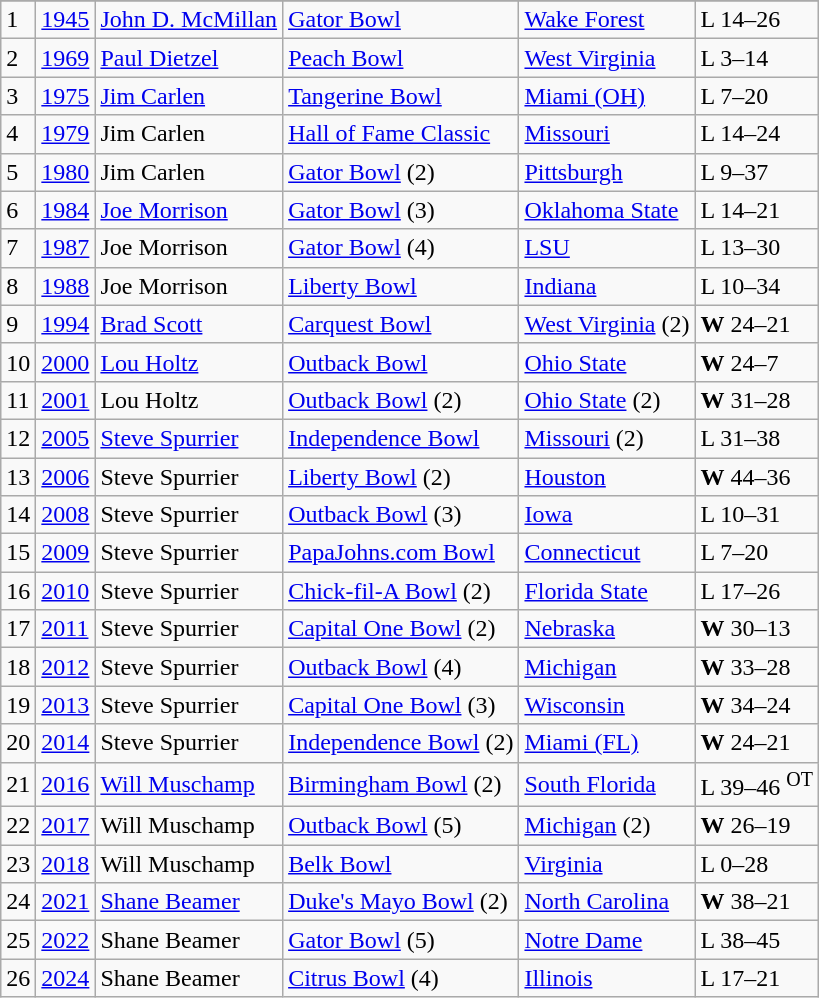<table class="wikitable">
<tr>
</tr>
<tr>
<td>1</td>
<td><a href='#'>1945</a></td>
<td><a href='#'>John D. McMillan</a></td>
<td><a href='#'>Gator Bowl</a></td>
<td><a href='#'>Wake Forest</a></td>
<td>L 14–26</td>
</tr>
<tr>
<td>2</td>
<td><a href='#'>1969</a></td>
<td><a href='#'>Paul Dietzel</a></td>
<td><a href='#'>Peach Bowl</a></td>
<td><a href='#'>West Virginia</a></td>
<td>L 3–14</td>
</tr>
<tr>
<td>3</td>
<td><a href='#'>1975</a></td>
<td><a href='#'>Jim Carlen</a></td>
<td><a href='#'>Tangerine Bowl</a></td>
<td><a href='#'>Miami (OH)</a></td>
<td>L 7–20</td>
</tr>
<tr>
<td>4</td>
<td><a href='#'>1979</a></td>
<td>Jim Carlen</td>
<td><a href='#'>Hall of Fame Classic</a></td>
<td><a href='#'>Missouri</a></td>
<td>L 14–24</td>
</tr>
<tr>
<td>5</td>
<td><a href='#'>1980</a></td>
<td>Jim Carlen</td>
<td><a href='#'>Gator Bowl</a> (2)</td>
<td><a href='#'>Pittsburgh</a></td>
<td>L 9–37</td>
</tr>
<tr>
<td>6</td>
<td><a href='#'>1984</a></td>
<td><a href='#'>Joe Morrison</a></td>
<td><a href='#'>Gator Bowl</a> (3)</td>
<td><a href='#'>Oklahoma State</a></td>
<td>L 14–21</td>
</tr>
<tr>
<td>7</td>
<td><a href='#'>1987</a></td>
<td>Joe Morrison</td>
<td><a href='#'>Gator Bowl</a> (4)</td>
<td><a href='#'>LSU</a></td>
<td>L 13–30</td>
</tr>
<tr>
<td>8</td>
<td><a href='#'>1988</a></td>
<td>Joe Morrison</td>
<td><a href='#'>Liberty Bowl</a></td>
<td><a href='#'>Indiana</a></td>
<td>L 10–34</td>
</tr>
<tr>
<td>9</td>
<td><a href='#'>1994</a></td>
<td><a href='#'>Brad Scott</a></td>
<td><a href='#'>Carquest Bowl</a></td>
<td><a href='#'>West Virginia</a> (2)</td>
<td><strong>W</strong> 24–21</td>
</tr>
<tr>
<td>10</td>
<td><a href='#'>2000</a></td>
<td><a href='#'>Lou Holtz</a></td>
<td><a href='#'>Outback Bowl</a></td>
<td><a href='#'>Ohio State</a></td>
<td><strong>W</strong> 24–7</td>
</tr>
<tr>
<td>11</td>
<td><a href='#'>2001</a></td>
<td>Lou Holtz</td>
<td><a href='#'>Outback Bowl</a> (2)</td>
<td><a href='#'>Ohio State</a> (2)</td>
<td><strong>W</strong> 31–28</td>
</tr>
<tr>
<td>12</td>
<td><a href='#'>2005</a></td>
<td><a href='#'>Steve Spurrier</a></td>
<td><a href='#'>Independence Bowl</a></td>
<td><a href='#'>Missouri</a> (2)</td>
<td>L 31–38</td>
</tr>
<tr>
<td>13</td>
<td><a href='#'>2006</a></td>
<td>Steve Spurrier</td>
<td><a href='#'>Liberty Bowl</a> (2)</td>
<td><a href='#'>Houston</a></td>
<td><strong>W</strong> 44–36</td>
</tr>
<tr>
<td>14</td>
<td><a href='#'>2008</a></td>
<td>Steve Spurrier</td>
<td><a href='#'>Outback Bowl</a> (3)</td>
<td><a href='#'>Iowa</a></td>
<td>L 10–31</td>
</tr>
<tr>
<td>15</td>
<td><a href='#'>2009</a></td>
<td>Steve Spurrier</td>
<td><a href='#'>PapaJohns.com Bowl</a></td>
<td><a href='#'>Connecticut</a></td>
<td>L 7–20</td>
</tr>
<tr>
<td>16</td>
<td><a href='#'>2010</a></td>
<td>Steve Spurrier</td>
<td><a href='#'>Chick-fil-A Bowl</a> (2)</td>
<td><a href='#'>Florida State</a></td>
<td>L 17–26</td>
</tr>
<tr>
<td>17</td>
<td><a href='#'>2011</a></td>
<td>Steve Spurrier</td>
<td><a href='#'>Capital One Bowl</a> (2)</td>
<td><a href='#'>Nebraska</a></td>
<td><strong>W</strong> 30–13</td>
</tr>
<tr>
<td>18</td>
<td><a href='#'>2012</a></td>
<td>Steve Spurrier</td>
<td><a href='#'>Outback Bowl</a> (4)</td>
<td><a href='#'>Michigan</a></td>
<td><strong>W</strong> 33–28</td>
</tr>
<tr>
<td>19</td>
<td><a href='#'>2013</a></td>
<td>Steve Spurrier</td>
<td><a href='#'>Capital One Bowl</a> (3)</td>
<td><a href='#'>Wisconsin</a></td>
<td><strong>W</strong> 34–24</td>
</tr>
<tr>
<td>20</td>
<td><a href='#'>2014</a></td>
<td>Steve Spurrier</td>
<td><a href='#'>Independence Bowl</a> (2)</td>
<td><a href='#'>Miami (FL)</a></td>
<td><strong>W</strong> 24–21</td>
</tr>
<tr>
<td>21</td>
<td><a href='#'>2016</a></td>
<td><a href='#'>Will Muschamp</a></td>
<td><a href='#'>Birmingham Bowl</a> (2)</td>
<td><a href='#'>South Florida</a></td>
<td>L 39–46 <sup>OT</sup></td>
</tr>
<tr>
<td>22</td>
<td><a href='#'>2017</a></td>
<td>Will Muschamp</td>
<td><a href='#'>Outback Bowl</a> (5)</td>
<td><a href='#'>Michigan</a> (2)</td>
<td><strong>W</strong> 26–19</td>
</tr>
<tr>
<td>23</td>
<td><a href='#'>2018</a></td>
<td>Will Muschamp</td>
<td><a href='#'>Belk Bowl</a></td>
<td><a href='#'>Virginia</a></td>
<td>L 0–28</td>
</tr>
<tr>
<td>24</td>
<td><a href='#'>2021</a></td>
<td><a href='#'>Shane Beamer</a></td>
<td><a href='#'>Duke's Mayo Bowl</a> (2)</td>
<td><a href='#'>North Carolina</a></td>
<td><strong>W</strong> 38–21</td>
</tr>
<tr>
<td>25</td>
<td><a href='#'>2022</a></td>
<td>Shane Beamer</td>
<td><a href='#'>Gator Bowl</a> (5)</td>
<td><a href='#'>Notre Dame</a></td>
<td>L 38–45</td>
</tr>
<tr>
<td>26</td>
<td><a href='#'>2024</a></td>
<td>Shane Beamer</td>
<td><a href='#'>Citrus Bowl</a> (4)</td>
<td><a href='#'>Illinois</a></td>
<td>L 17–21</td>
</tr>
</table>
